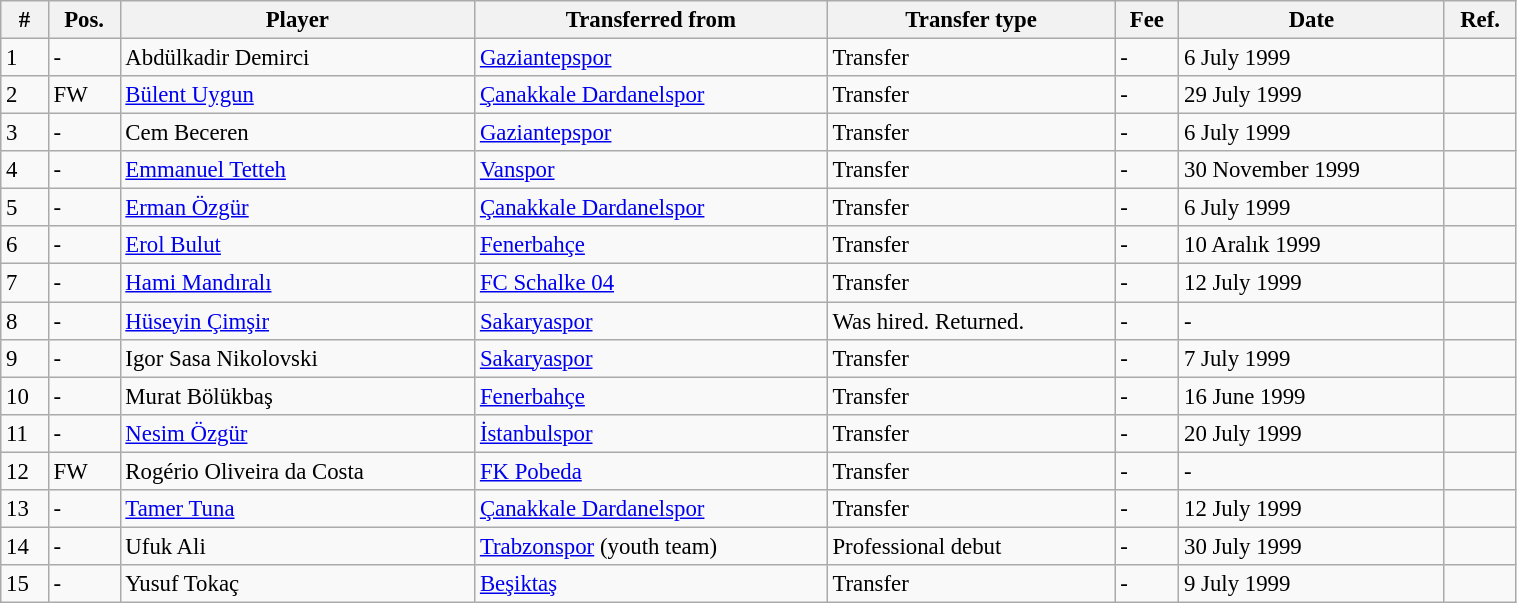<table width=80% class="wikitable" style="text-align:center; font-size:95%; text-align:left">
<tr>
<th>#</th>
<th>Pos.</th>
<th>Player</th>
<th>Transferred from</th>
<th>Transfer type</th>
<th>Fee</th>
<th>Date</th>
<th>Ref.</th>
</tr>
<tr --->
<td>1</td>
<td>-</td>
<td>Abdülkadir Demirci</td>
<td><a href='#'>Gaziantepspor</a></td>
<td>Transfer</td>
<td>-</td>
<td>6 July 1999</td>
<td></td>
</tr>
<tr --->
<td>2</td>
<td>FW</td>
<td><a href='#'>Bülent Uygun</a></td>
<td><a href='#'>Çanakkale Dardanelspor</a></td>
<td>Transfer</td>
<td>-</td>
<td>29 July 1999</td>
<td></td>
</tr>
<tr --->
<td>3</td>
<td>-</td>
<td>Cem Beceren</td>
<td><a href='#'>Gaziantepspor</a></td>
<td>Transfer</td>
<td>-</td>
<td>6 July 1999</td>
<td></td>
</tr>
<tr --->
<td>4</td>
<td>-</td>
<td><a href='#'>Emmanuel Tetteh</a></td>
<td><a href='#'>Vanspor</a></td>
<td>Transfer</td>
<td>-</td>
<td>30 November 1999</td>
<td></td>
</tr>
<tr --->
<td>5</td>
<td>-</td>
<td><a href='#'>Erman Özgür</a></td>
<td><a href='#'>Çanakkale Dardanelspor</a></td>
<td>Transfer</td>
<td>-</td>
<td>6 July 1999</td>
<td></td>
</tr>
<tr --->
<td>6</td>
<td>-</td>
<td><a href='#'>Erol Bulut</a></td>
<td><a href='#'>Fenerbahçe</a></td>
<td>Transfer</td>
<td>-</td>
<td>10 Aralık 1999</td>
<td></td>
</tr>
<tr --->
<td>7</td>
<td>-</td>
<td><a href='#'>Hami Mandıralı</a></td>
<td><a href='#'>FC Schalke 04</a></td>
<td>Transfer</td>
<td>-</td>
<td>12 July 1999</td>
<td></td>
</tr>
<tr --->
<td>8</td>
<td>-</td>
<td><a href='#'>Hüseyin Çimşir</a></td>
<td><a href='#'>Sakaryaspor</a></td>
<td>Was hired. Returned.</td>
<td>-</td>
<td>-</td>
<td></td>
</tr>
<tr --->
<td>9</td>
<td>-</td>
<td>Igor Sasa Nikolovski</td>
<td><a href='#'>Sakaryaspor</a></td>
<td>Transfer</td>
<td>-</td>
<td>7 July 1999</td>
<td></td>
</tr>
<tr --->
<td>10</td>
<td>-</td>
<td>Murat Bölükbaş</td>
<td><a href='#'>Fenerbahçe</a></td>
<td>Transfer</td>
<td>-</td>
<td>16 June 1999</td>
<td></td>
</tr>
<tr --->
<td>11</td>
<td>-</td>
<td><a href='#'>Nesim Özgür</a></td>
<td><a href='#'>İstanbulspor</a></td>
<td>Transfer</td>
<td>-</td>
<td>20 July 1999</td>
<td></td>
</tr>
<tr --->
<td>12</td>
<td>FW</td>
<td>Rogério Oliveira da Costa</td>
<td><a href='#'>FK Pobeda</a></td>
<td>Transfer</td>
<td>-</td>
<td>-</td>
<td></td>
</tr>
<tr --->
<td>13</td>
<td>-</td>
<td><a href='#'>Tamer Tuna</a></td>
<td><a href='#'>Çanakkale Dardanelspor</a></td>
<td>Transfer</td>
<td>-</td>
<td>12 July 1999</td>
<td></td>
</tr>
<tr --->
<td>14</td>
<td>-</td>
<td>Ufuk Ali</td>
<td><a href='#'>Trabzonspor</a> (youth team)</td>
<td>Professional debut</td>
<td>-</td>
<td>30 July 1999</td>
<td></td>
</tr>
<tr --->
<td>15</td>
<td>-</td>
<td>Yusuf Tokaç</td>
<td><a href='#'>Beşiktaş</a></td>
<td>Transfer</td>
<td>-</td>
<td>9 July 1999</td>
<td></td>
</tr>
</table>
